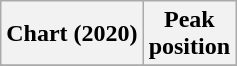<table class="wikitable sortable plainrowheaders" style="text-align:center">
<tr>
<th scope="col">Chart (2020)</th>
<th scope="col">Peak<br>position</th>
</tr>
<tr>
</tr>
</table>
